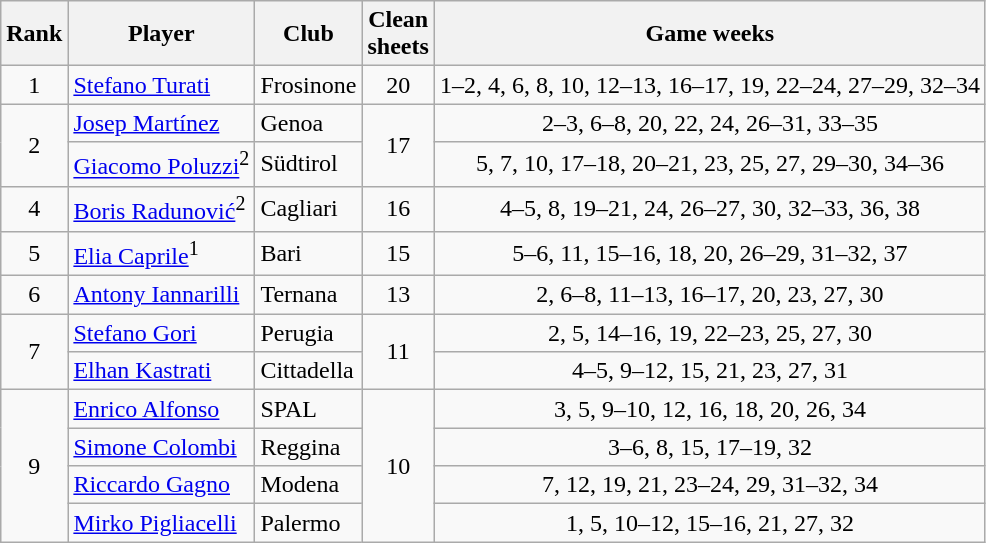<table class="wikitable" style="text-align:center">
<tr>
<th>Rank</th>
<th>Player</th>
<th>Club</th>
<th>Clean<br>sheets</th>
<th>Game weeks</th>
</tr>
<tr>
<td>1</td>
<td align="left"> <a href='#'>Stefano Turati</a></td>
<td align="left">Frosinone</td>
<td>20</td>
<td>1–2, 4, 6, 8, 10, 12–13, 16–17, 19, 22–24, 27–29, 32–34</td>
</tr>
<tr>
<td rowspan="2">2</td>
<td align="left"> <a href='#'>Josep Martínez</a></td>
<td align="left">Genoa</td>
<td rowspan="2">17</td>
<td>2–3, 6–8, 20, 22, 24, 26–31, 33–35</td>
</tr>
<tr>
<td align="left"> <a href='#'>Giacomo Poluzzi</a><sup>2</sup></td>
<td align="left">Südtirol</td>
<td>5, 7, 10, 17–18, 20–21, 23, 25, 27, 29–30, 34–36</td>
</tr>
<tr>
<td>4</td>
<td align="left"> <a href='#'>Boris Radunović</a><sup>2</sup></td>
<td align="left">Cagliari</td>
<td>16</td>
<td>4–5, 8, 19–21, 24, 26–27, 30, 32–33, 36, 38</td>
</tr>
<tr>
<td>5</td>
<td align="left"> <a href='#'>Elia Caprile</a><sup>1</sup></td>
<td align="left">Bari</td>
<td>15</td>
<td>5–6, 11, 15–16, 18, 20, 26–29, 31–32, 37</td>
</tr>
<tr>
<td>6</td>
<td align="left"> <a href='#'>Antony Iannarilli</a></td>
<td align="left">Ternana</td>
<td>13</td>
<td>2, 6–8, 11–13, 16–17, 20, 23, 27, 30</td>
</tr>
<tr>
<td rowspan="2">7</td>
<td align="left"> <a href='#'>Stefano Gori</a></td>
<td align="left">Perugia</td>
<td rowspan="2">11</td>
<td>2, 5, 14–16, 19, 22–23, 25, 27, 30</td>
</tr>
<tr>
<td align="left"> <a href='#'>Elhan Kastrati</a></td>
<td align="left">Cittadella</td>
<td>4–5, 9–12, 15, 21, 23, 27, 31</td>
</tr>
<tr>
<td rowspan="4">9</td>
<td align="left"> <a href='#'>Enrico Alfonso</a></td>
<td align="left">SPAL</td>
<td rowspan="4">10</td>
<td>3, 5, 9–10, 12, 16, 18, 20, 26, 34</td>
</tr>
<tr>
<td align="left"> <a href='#'>Simone Colombi</a></td>
<td align="left">Reggina</td>
<td>3–6, 8, 15, 17–19, 32</td>
</tr>
<tr>
<td align="left"> <a href='#'>Riccardo Gagno</a></td>
<td align="left">Modena</td>
<td>7, 12, 19, 21, 23–24, 29, 31–32, 34</td>
</tr>
<tr>
<td align="left"> <a href='#'>Mirko Pigliacelli</a></td>
<td align="left">Palermo</td>
<td>1, 5, 10–12, 15–16, 21, 27, 32</td>
</tr>
</table>
